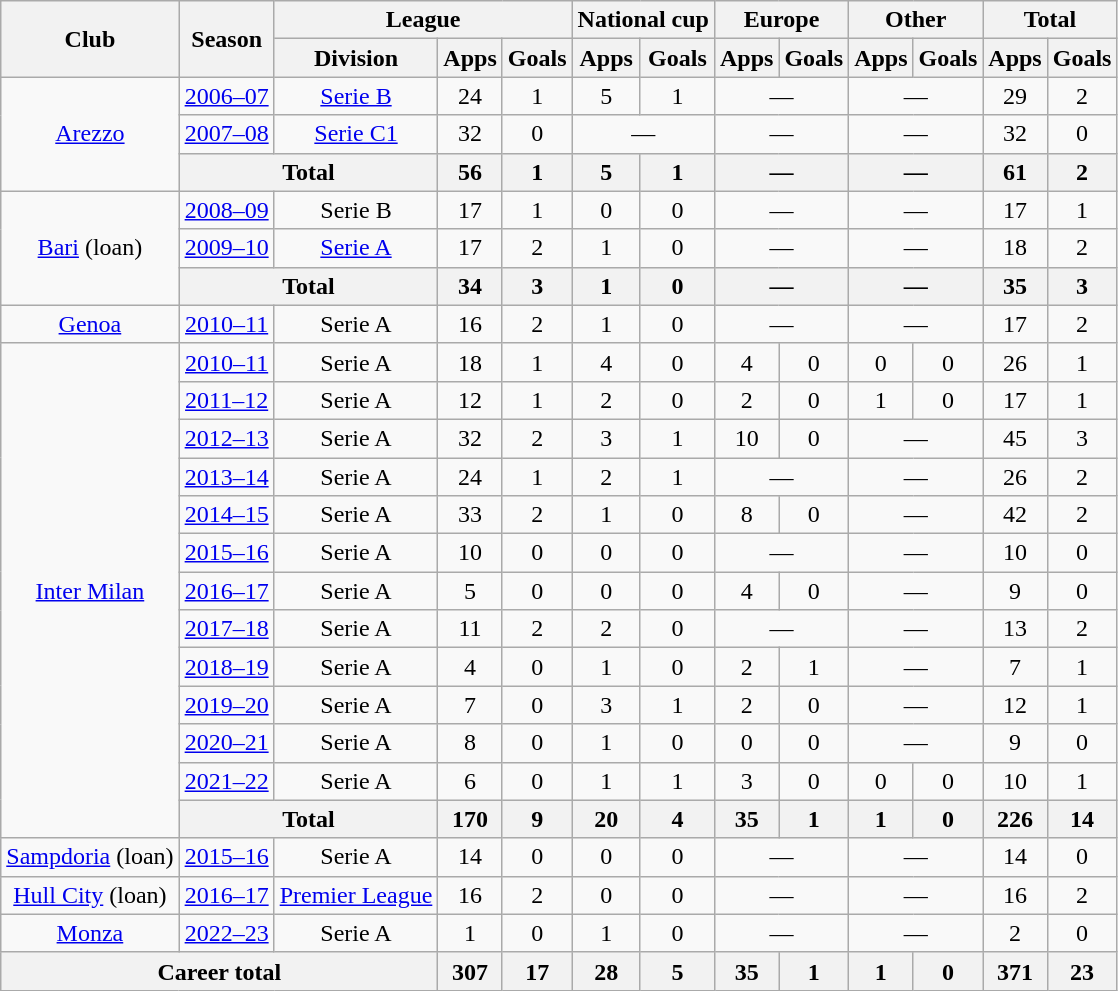<table class="wikitable" style="text-align: center;">
<tr>
<th rowspan="2">Club</th>
<th rowspan="2">Season</th>
<th colspan="3">League</th>
<th colspan="2">National cup</th>
<th colspan="2">Europe</th>
<th colspan="2">Other</th>
<th colspan="2">Total</th>
</tr>
<tr>
<th>Division</th>
<th>Apps</th>
<th>Goals</th>
<th>Apps</th>
<th>Goals</th>
<th>Apps</th>
<th>Goals</th>
<th>Apps</th>
<th>Goals</th>
<th>Apps</th>
<th>Goals</th>
</tr>
<tr>
<td rowspan="3" align=center valign=center><a href='#'>Arezzo</a></td>
<td><a href='#'>2006–07</a></td>
<td><a href='#'>Serie B</a></td>
<td>24</td>
<td>1</td>
<td>5</td>
<td>1</td>
<td colspan="2">—</td>
<td colspan="2">—</td>
<td>29</td>
<td>2</td>
</tr>
<tr>
<td><a href='#'>2007–08</a></td>
<td><a href='#'>Serie C1</a></td>
<td>32</td>
<td>0</td>
<td colspan="2">—</td>
<td colspan="2">—</td>
<td colspan="2">—</td>
<td>32</td>
<td>0</td>
</tr>
<tr>
<th colspan="2">Total</th>
<th>56</th>
<th>1</th>
<th>5</th>
<th>1</th>
<th colspan="2">—</th>
<th colspan="2">—</th>
<th>61</th>
<th>2</th>
</tr>
<tr>
<td rowspan="3" align=center valign=center><a href='#'>Bari</a> (loan)</td>
<td><a href='#'>2008–09</a></td>
<td>Serie B</td>
<td>17</td>
<td>1</td>
<td>0</td>
<td>0</td>
<td colspan="2">—</td>
<td colspan="2">—</td>
<td>17</td>
<td>1</td>
</tr>
<tr>
<td><a href='#'>2009–10</a></td>
<td><a href='#'>Serie A</a></td>
<td>17</td>
<td>2</td>
<td>1</td>
<td>0</td>
<td colspan="2">—</td>
<td colspan="2">—</td>
<td>18</td>
<td>2</td>
</tr>
<tr>
<th colspan="2">Total</th>
<th>34</th>
<th>3</th>
<th>1</th>
<th>0</th>
<th colspan="2">—</th>
<th colspan="2">—</th>
<th>35</th>
<th>3</th>
</tr>
<tr>
<td align="center" valign="center"><a href='#'>Genoa</a></td>
<td><a href='#'>2010–11</a></td>
<td>Serie A</td>
<td>16</td>
<td>2</td>
<td>1</td>
<td>0</td>
<td colspan="2">—</td>
<td colspan="2">—</td>
<td>17</td>
<td>2</td>
</tr>
<tr>
<td rowspan="13" align=center valign=center><a href='#'>Inter Milan</a></td>
<td><a href='#'>2010–11</a></td>
<td>Serie A</td>
<td>18</td>
<td>1</td>
<td>4</td>
<td>0</td>
<td>4</td>
<td>0</td>
<td>0</td>
<td>0</td>
<td>26</td>
<td>1</td>
</tr>
<tr>
<td><a href='#'>2011–12</a></td>
<td>Serie A</td>
<td>12</td>
<td>1</td>
<td>2</td>
<td>0</td>
<td>2</td>
<td>0</td>
<td>1</td>
<td>0</td>
<td>17</td>
<td>1</td>
</tr>
<tr>
<td><a href='#'>2012–13</a></td>
<td>Serie A</td>
<td>32</td>
<td>2</td>
<td>3</td>
<td>1</td>
<td>10</td>
<td>0</td>
<td colspan="2">—</td>
<td>45</td>
<td>3</td>
</tr>
<tr>
<td><a href='#'>2013–14</a></td>
<td>Serie A</td>
<td>24</td>
<td>1</td>
<td>2</td>
<td>1</td>
<td colspan="2">—</td>
<td colspan="2">—</td>
<td>26</td>
<td>2</td>
</tr>
<tr>
<td><a href='#'>2014–15</a></td>
<td>Serie A</td>
<td>33</td>
<td>2</td>
<td>1</td>
<td>0</td>
<td>8</td>
<td>0</td>
<td colspan="2">—</td>
<td>42</td>
<td>2</td>
</tr>
<tr>
<td><a href='#'>2015–16</a></td>
<td>Serie A</td>
<td>10</td>
<td>0</td>
<td>0</td>
<td>0</td>
<td colspan="2">—</td>
<td colspan="2">—</td>
<td>10</td>
<td>0</td>
</tr>
<tr>
<td><a href='#'>2016–17</a></td>
<td>Serie A</td>
<td>5</td>
<td>0</td>
<td>0</td>
<td>0</td>
<td>4</td>
<td>0</td>
<td colspan="2">—</td>
<td>9</td>
<td>0</td>
</tr>
<tr>
<td><a href='#'>2017–18</a></td>
<td>Serie A</td>
<td>11</td>
<td>2</td>
<td>2</td>
<td>0</td>
<td colspan="2">—</td>
<td colspan="2">—</td>
<td>13</td>
<td>2</td>
</tr>
<tr>
<td><a href='#'>2018–19</a></td>
<td>Serie A</td>
<td>4</td>
<td>0</td>
<td>1</td>
<td>0</td>
<td>2</td>
<td>1</td>
<td colspan="2">—</td>
<td>7</td>
<td>1</td>
</tr>
<tr>
<td><a href='#'>2019–20</a></td>
<td>Serie A</td>
<td>7</td>
<td>0</td>
<td>3</td>
<td>1</td>
<td>2</td>
<td>0</td>
<td colspan="2">—</td>
<td>12</td>
<td>1</td>
</tr>
<tr>
<td><a href='#'>2020–21</a></td>
<td>Serie A</td>
<td>8</td>
<td>0</td>
<td>1</td>
<td>0</td>
<td>0</td>
<td>0</td>
<td colspan="2">—</td>
<td>9</td>
<td>0</td>
</tr>
<tr>
<td><a href='#'>2021–22</a></td>
<td>Serie A</td>
<td>6</td>
<td>0</td>
<td>1</td>
<td>1</td>
<td>3</td>
<td>0</td>
<td>0</td>
<td>0</td>
<td>10</td>
<td>1</td>
</tr>
<tr>
<th colspan="2">Total</th>
<th>170</th>
<th>9</th>
<th>20</th>
<th>4</th>
<th>35</th>
<th>1</th>
<th>1</th>
<th>0</th>
<th>226</th>
<th>14</th>
</tr>
<tr>
<td align="center" valign="center"><a href='#'>Sampdoria</a> (loan)</td>
<td><a href='#'>2015–16</a></td>
<td>Serie A</td>
<td>14</td>
<td>0</td>
<td>0</td>
<td>0</td>
<td colspan="2">—</td>
<td colspan="2">—</td>
<td>14</td>
<td>0</td>
</tr>
<tr>
<td align="center" valign="center"><a href='#'>Hull City</a> (loan)</td>
<td><a href='#'>2016–17</a></td>
<td><a href='#'>Premier League</a></td>
<td>16</td>
<td>2</td>
<td>0</td>
<td>0</td>
<td colspan="2">—</td>
<td colspan="2">—</td>
<td>16</td>
<td>2</td>
</tr>
<tr>
<td><a href='#'>Monza</a></td>
<td><a href='#'>2022–23</a></td>
<td>Serie A</td>
<td>1</td>
<td>0</td>
<td>1</td>
<td>0</td>
<td colspan="2">—</td>
<td colspan="2">—</td>
<td>2</td>
<td>0</td>
</tr>
<tr>
<th colspan="3">Career total</th>
<th>307</th>
<th>17</th>
<th>28</th>
<th>5</th>
<th>35</th>
<th>1</th>
<th>1</th>
<th>0</th>
<th>371</th>
<th>23</th>
</tr>
</table>
